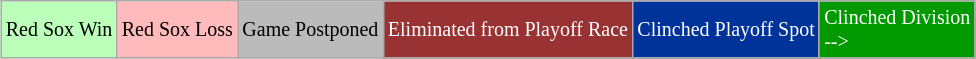<table class="wikitable" style="margin:1em auto; font-size:smaller;">
<tr>
<td style="background:#bfb;">Red Sox Win</td>
<td style="background:#fbb;">Red Sox Loss</td>
<td style="background:#bbb;">Game Postponed</td>
<td style="background:#993333;color:white;">Eliminated from Playoff Race</td>
<td style="background:#039;color:white;">Clinched Playoff Spot</td>
<td style="background:#090;color:white;">Clinched Division<br>--></td>
</tr>
</table>
